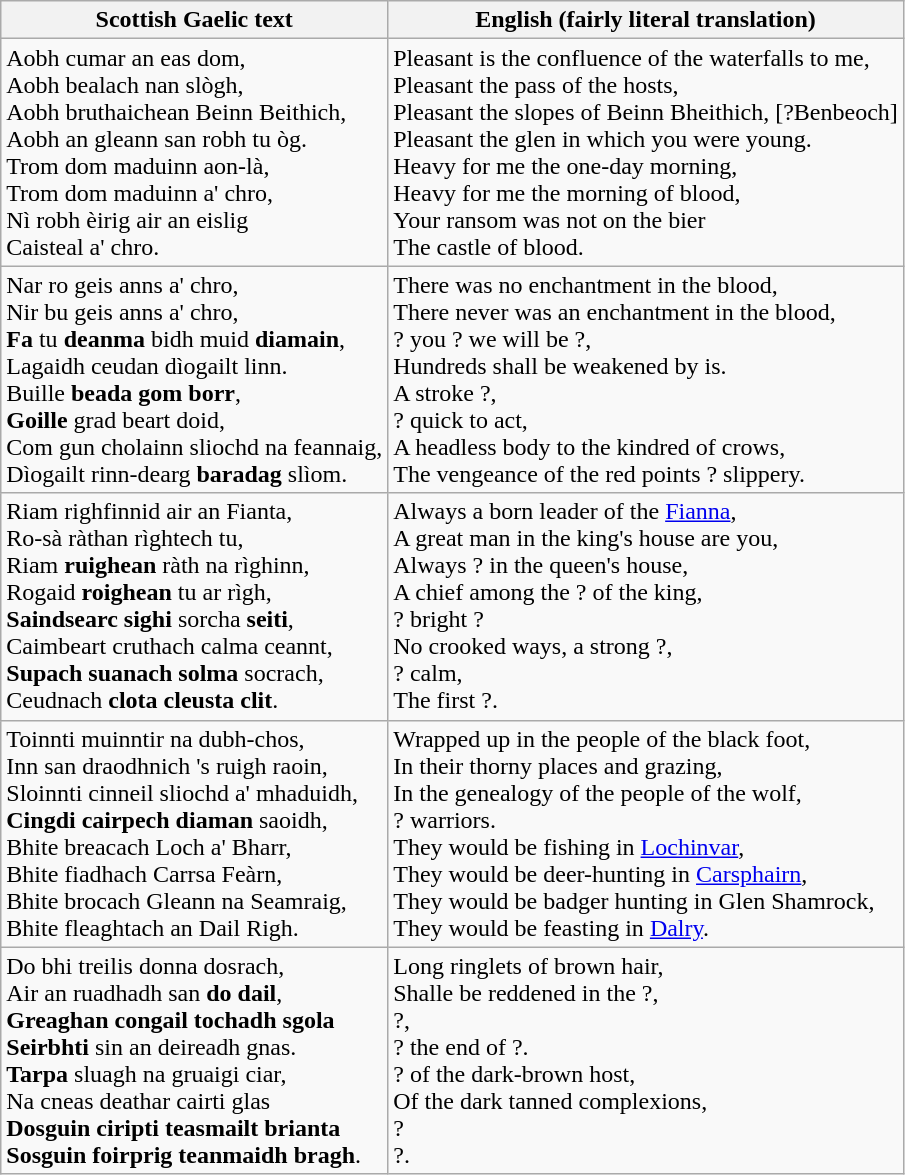<table class="wikitable">
<tr>
<th>Scottish Gaelic text</th>
<th>English (fairly literal translation)</th>
</tr>
<tr>
<td>Aobh cumar an eas dom,<br>Aobh bealach nan slògh,<br>Aobh bruthaichean Beinn Beithich,<br>Aobh an gleann san robh tu òg.<br>Trom dom maduinn aon-là,<br>Trom dom maduinn a' chro,<br>Nì robh èirig air an eislig<br>Caisteal a' chro.</td>
<td>Pleasant is the confluence of the waterfalls to me,<br>Pleasant the pass of the hosts,<br>Pleasant the slopes of Beinn Bheithich, [?Benbeoch]<br>Pleasant the glen in which you were young.<br>Heavy for me the one-day morning,<br>Heavy for me the morning of blood,<br>Your ransom was not on the bier<br>The castle of blood.</td>
</tr>
<tr>
<td>Nar ro geis anns a' chro,<br>Nir bu geis anns a' chro,<br><strong>Fa</strong> tu <strong>deanma</strong> bidh muid <strong>diamain</strong>,<br>Lagaidh ceudan dìogailt linn.<br>Buille <strong>beada gom borr</strong>,<br><strong>Goille</strong> grad beart doid,<br>Com gun cholainn sliochd na feannaig,<br>Dìogailt rinn-dearg <strong>baradag</strong> slìom.</td>
<td>There was no enchantment in the blood,<br>There never was an enchantment in the blood,<br> ? you ? we will be ?,<br>Hundreds shall be weakened by is.<br>A stroke ?, <br> ? quick to act,<br>A headless body to the kindred of crows,<br>The vengeance of the red points ? slippery.</td>
</tr>
<tr>
<td>Riam righfinnid air an Fianta,<br>Ro-sà ràthan rìghtech tu,<br>Riam <strong>ruighean</strong> ràth na rìghinn,<br>Rogaid <strong>roighean</strong> tu ar rìgh,<br> <strong>Saindsearc sighi</strong> sorcha <strong>seiti</strong>,<br>Caimbeart cruthach calma ceannt,<br><strong>Supach suanach solma</strong> socrach,<br>Ceudnach <strong>clota cleusta clit</strong>.</td>
<td>Always a born leader of the <a href='#'>Fianna</a>,<br>A great man in the king's house are you,<br>Always ? in the queen's house,<br>A chief among the ? of the king,<br>? bright ?<br>No crooked ways, a strong ?,<br>? calm,<br>The first ?.</td>
</tr>
<tr>
<td>Toinnti muinntir na dubh-chos,<br>Inn san draodhnich 's ruigh raoin,<br>Sloinnti cinneil sliochd a' mhaduidh,<br><strong>Cingdi cairpech diaman</strong> saoidh,<br>Bhite breacach Loch a' Bharr,<br>Bhite fiadhach Carrsa Feàrn,<br>Bhite brocach Gleann na Seamraig,<br>Bhite fleaghtach an Dail Righ.</td>
<td>Wrapped up in the people of the black foot,<br>In their thorny places and grazing,<br>In the genealogy of the people of the wolf,<br>? warriors.<br>They would be fishing in <a href='#'>Lochinvar</a>,<br>They would be deer-hunting in <a href='#'>Carsphairn</a>,<br>They would be badger hunting in Glen Shamrock,<br>They would be feasting in <a href='#'>Dalry</a>.</td>
</tr>
<tr>
<td>Do bhi treilis donna dosrach,<br>Air an ruadhadh san <strong>do dail</strong>,<br><strong>Greaghan congail tochadh sgola</strong><br><strong>Seirbhti</strong> sin an deireadh gnas.<br><strong>Tarpa</strong> sluagh na gruaigi ciar,<br>Na cneas deathar cairti glas<br><strong>Dosguin ciripti teasmailt brianta</strong><br><strong>Sosguin foirprig teanmaidh bragh</strong>.</td>
<td>Long ringlets of brown hair,<br>Shalle be reddened in the ?,<br>?,<br>? the end of ?.<br>? of the dark-brown host,<br>Of the dark tanned complexions,<br>?<br>?.</td>
</tr>
</table>
